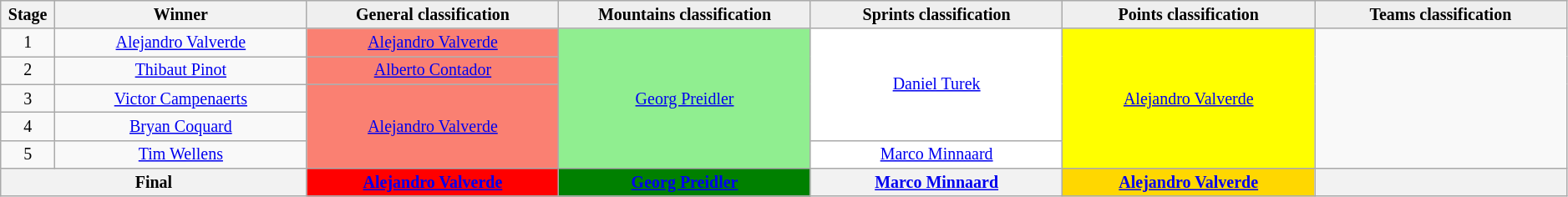<table class="wikitable" style="text-align: center; font-size:smaller;">
<tr style="background:#efefef;">
<th style="width:1%;">Stage</th>
<th style="width:11%;">Winner</th>
<th style="background:#efefef; width:11%;">General classification<br></th>
<th style="background:#efefef; width:11%;">Mountains classification<br></th>
<th style="background:#efefef; width:11%;">Sprints classification<br></th>
<th style="background:#efefef; width:11%;">Points classification<br></th>
<th style="background:#efefef; width:11%;">Teams classification</th>
</tr>
<tr>
<td>1</td>
<td><a href='#'>Alejandro Valverde</a></td>
<td style="background:salmon;"><a href='#'>Alejandro Valverde</a></td>
<td style="background:lightgreen;" rowspan=5><a href='#'>Georg Preidler</a></td>
<td style="background:white;" rowspan=4><a href='#'>Daniel Turek</a></td>
<td style="background:yellow;" rowspan=5><a href='#'>Alejandro Valverde</a></td>
<td rowspan=5></td>
</tr>
<tr>
<td>2</td>
<td><a href='#'>Thibaut Pinot</a></td>
<td style="background:salmon;"><a href='#'>Alberto Contador</a></td>
</tr>
<tr>
<td>3</td>
<td><a href='#'>Victor Campenaerts</a></td>
<td style="background:salmon;" rowspan=3><a href='#'>Alejandro Valverde</a></td>
</tr>
<tr>
<td>4</td>
<td><a href='#'>Bryan Coquard</a></td>
</tr>
<tr>
<td>5</td>
<td><a href='#'>Tim Wellens</a></td>
<td style="background:white;"><a href='#'>Marco Minnaard</a></td>
</tr>
<tr>
<th colspan=2>Final</th>
<th style="background:red;"><a href='#'>Alejandro Valverde</a></th>
<th style="background:green;"><a href='#'>Georg Preidler</a></th>
<th style="background:offwhite;"><a href='#'>Marco Minnaard</a></th>
<th style="background:gold;"><a href='#'>Alejandro Valverde</a></th>
<th></th>
</tr>
</table>
